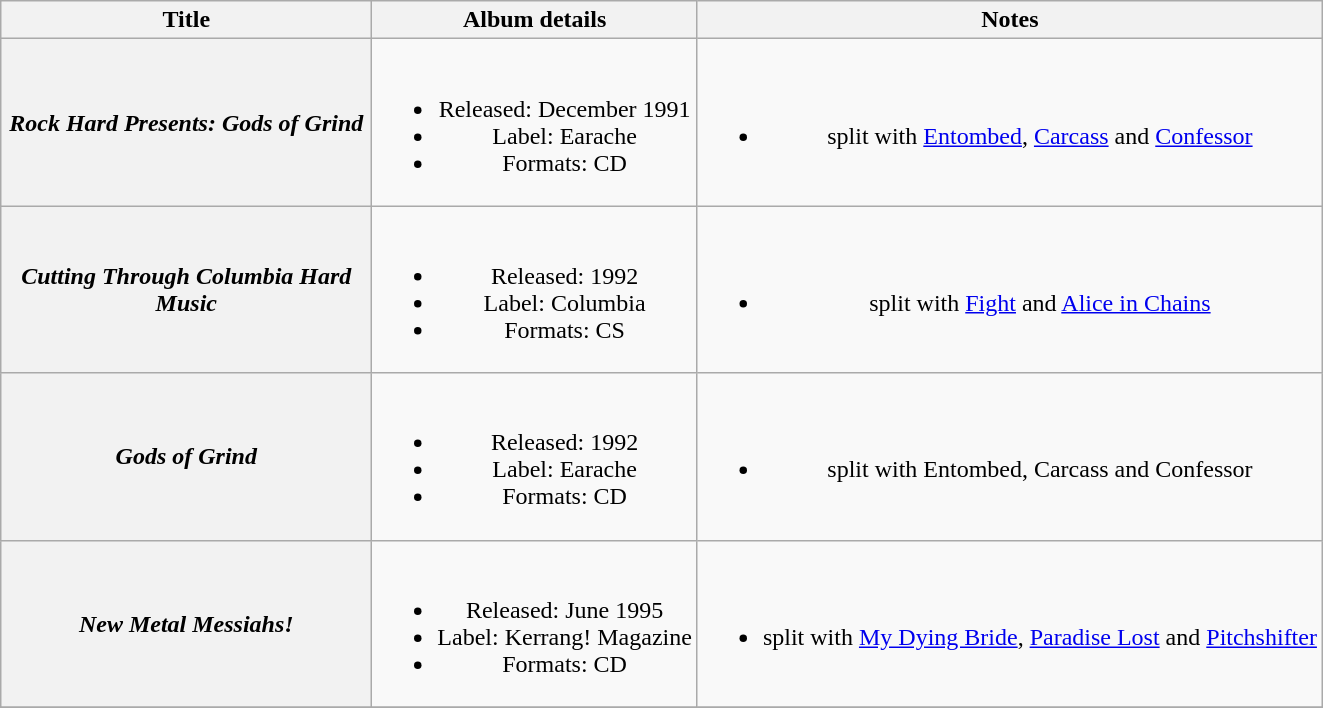<table class="wikitable plainrowheaders" style="text-align:center;">
<tr>
<th scope="col" style="width:15em;">Title</th>
<th scope="col">Album details</th>
<th scope="col">Notes</th>
</tr>
<tr>
<th scope="row"><em>Rock Hard Presents: Gods of Grind</em></th>
<td><br><ul><li>Released: December 1991</li><li>Label: Earache</li><li>Formats: CD</li></ul></td>
<td><br><ul><li>split with <a href='#'>Entombed</a>, <a href='#'>Carcass</a> and <a href='#'>Confessor</a></li></ul></td>
</tr>
<tr>
<th scope="row"><em>Cutting Through Columbia Hard Music</em></th>
<td><br><ul><li>Released: 1992</li><li>Label: Columbia</li><li>Formats: CS</li></ul></td>
<td><br><ul><li>split with <a href='#'>Fight</a> and <a href='#'>Alice in Chains</a></li></ul></td>
</tr>
<tr>
<th scope="row"><em>Gods of Grind</em></th>
<td><br><ul><li>Released: 1992</li><li>Label: Earache</li><li>Formats: CD</li></ul></td>
<td><br><ul><li>split with Entombed, Carcass and Confessor</li></ul></td>
</tr>
<tr>
<th scope="row"><em>New Metal Messiahs!</em></th>
<td><br><ul><li>Released: June 1995</li><li>Label: Kerrang! Magazine</li><li>Formats: CD</li></ul></td>
<td><br><ul><li>split with <a href='#'>My Dying Bride</a>, <a href='#'>Paradise Lost</a> and <a href='#'>Pitchshifter</a></li></ul></td>
</tr>
<tr>
</tr>
</table>
